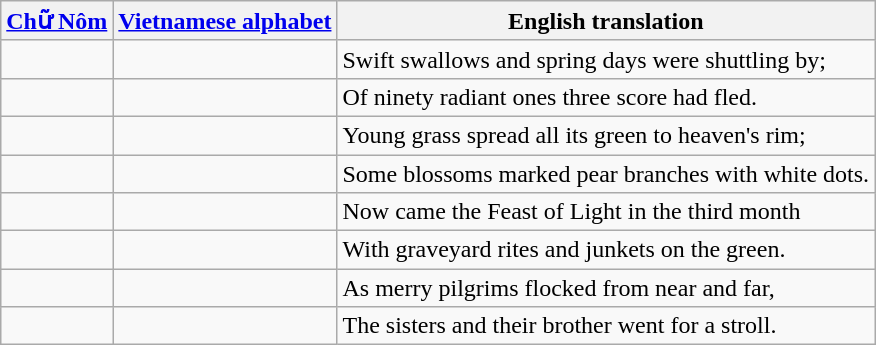<table class="wikitable">
<tr>
<th><a href='#'>Chữ Nôm</a></th>
<th><a href='#'>Vietnamese alphabet</a></th>
<th>English translation</th>
</tr>
<tr>
<td></td>
<td></td>
<td>Swift swallows and spring days were shuttling by;</td>
</tr>
<tr>
<td></td>
<td></td>
<td>Of ninety radiant ones three score had fled.</td>
</tr>
<tr>
<td></td>
<td></td>
<td>Young grass spread all its green to heaven's rim;</td>
</tr>
<tr>
<td></td>
<td></td>
<td>Some blossoms marked pear branches with white dots.</td>
</tr>
<tr>
<td></td>
<td></td>
<td>Now came the Feast of Light in the third month</td>
</tr>
<tr>
<td></td>
<td></td>
<td>With graveyard rites and junkets on the green.</td>
</tr>
<tr>
<td></td>
<td></td>
<td>As merry pilgrims flocked from near and far,</td>
</tr>
<tr>
<td></td>
<td></td>
<td>The sisters and their brother went for a stroll.</td>
</tr>
</table>
